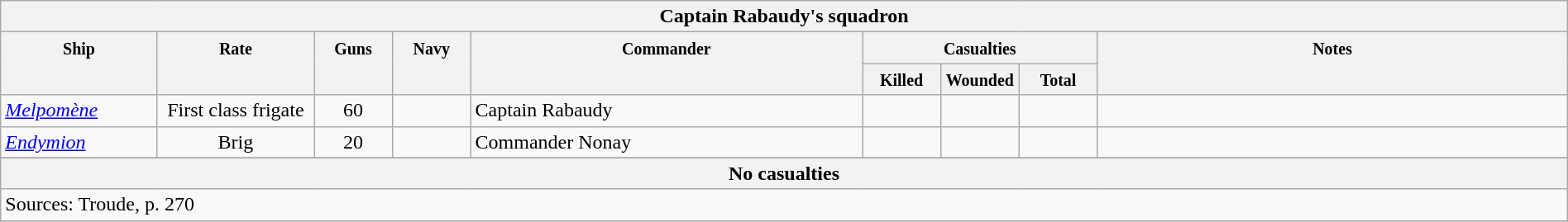<table class="wikitable" width=100%>
<tr valign="top">
<th colspan="11" bgcolor="white">Captain Rabaudy's squadron</th>
</tr>
<tr valign="top"|- valign="top">
<th width=10%; align= center rowspan=2><small> Ship </small></th>
<th width=10%; align= center rowspan=2><small> Rate </small></th>
<th width=5%; align= center rowspan=2><small> Guns </small></th>
<th width=5%; align= center rowspan=2><small> Navy </small></th>
<th width=25%; align= center rowspan=2><small> Commander </small></th>
<th width=15%; align= center colspan=3><small>Casualties</small></th>
<th width=30%; align= center rowspan=2><small>Notes</small></th>
</tr>
<tr valign="top">
<th width=5%; align= center><small> Killed </small></th>
<th width=5%; align= center><small> Wounded </small></th>
<th width=5%; align= center><small> Total</small></th>
</tr>
<tr valign="top">
<td align= left><a href='#'><em>Melpomène</em></a></td>
<td align= center>First class frigate</td>
<td align= center>60</td>
<td align= center></td>
<td align= left>Captain Rabaudy</td>
<td align= right></td>
<td align= right></td>
<td align= right></td>
<td align= left></td>
</tr>
<tr valign="top">
<td align= left><a href='#'><em>Endymion</em></a></td>
<td align= center>Brig</td>
<td align= center>20</td>
<td align= center></td>
<td align= left>Commander Nonay</td>
<td align= right></td>
<td align= right></td>
<td align= right></td>
<td align= left></td>
</tr>
<tr>
</tr>
<tr valign="top">
<th colspan="11" bgcolor="white">No casualties</th>
</tr>
<tr valign="top">
<td colspan="11" align="left">Sources: Troude, p. 270</td>
</tr>
<tr>
</tr>
</table>
